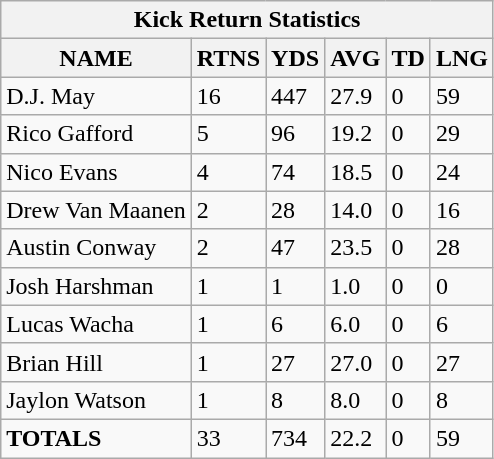<table class="wikitable sortable collapsible collapsed">
<tr>
<th colspan="8">Kick Return Statistics</th>
</tr>
<tr>
<th>NAME</th>
<th>RTNS</th>
<th>YDS</th>
<th>AVG</th>
<th>TD</th>
<th>LNG</th>
</tr>
<tr>
<td>D.J. May</td>
<td>16</td>
<td>447</td>
<td>27.9</td>
<td>0</td>
<td>59</td>
</tr>
<tr>
<td>Rico Gafford</td>
<td>5</td>
<td>96</td>
<td>19.2</td>
<td>0</td>
<td>29</td>
</tr>
<tr>
<td>Nico Evans</td>
<td>4</td>
<td>74</td>
<td>18.5</td>
<td>0</td>
<td>24</td>
</tr>
<tr>
<td>Drew Van Maanen</td>
<td>2</td>
<td>28</td>
<td>14.0</td>
<td>0</td>
<td>16</td>
</tr>
<tr>
<td>Austin Conway</td>
<td>2</td>
<td>47</td>
<td>23.5</td>
<td>0</td>
<td>28</td>
</tr>
<tr>
<td>Josh Harshman</td>
<td>1</td>
<td>1</td>
<td>1.0</td>
<td>0</td>
<td>0</td>
</tr>
<tr>
<td>Lucas Wacha</td>
<td>1</td>
<td>6</td>
<td>6.0</td>
<td>0</td>
<td>6</td>
</tr>
<tr>
<td>Brian Hill</td>
<td>1</td>
<td>27</td>
<td>27.0</td>
<td>0</td>
<td>27</td>
</tr>
<tr>
<td>Jaylon Watson</td>
<td>1</td>
<td>8</td>
<td>8.0</td>
<td>0</td>
<td>8</td>
</tr>
<tr>
<td><strong>TOTALS</strong></td>
<td>33</td>
<td>734</td>
<td>22.2</td>
<td>0</td>
<td>59</td>
</tr>
</table>
